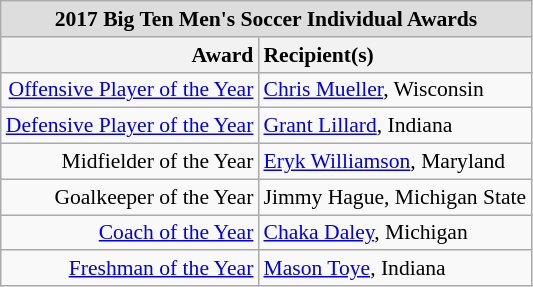<table class="wikitable" style="white-space:nowrap; font-size:90%;">
<tr>
<td colspan="7" style="text-align:center; background:#ddd;"><strong>2017 Big Ten Men's Soccer Individual Awards</strong></td>
</tr>
<tr>
<th style="text-align:right;">Award</th>
<th style="text-align:left;">Recipient(s)</th>
</tr>
<tr>
<td style="text-align:right;"><a href='#'>Offensive Player of the Year</a></td>
<td style="text-align:left;"><a href='#'>Chris Mueller</a>, Wisconsin</td>
</tr>
<tr>
<td style="text-align:right;"><a href='#'>Defensive Player of the Year</a></td>
<td style="text-align:left;"><a href='#'>Grant Lillard</a>, Indiana</td>
</tr>
<tr>
<td style="text-align:right;">Midfielder of the Year</td>
<td style="text-align:left;"><a href='#'>Eryk Williamson</a>, Maryland</td>
</tr>
<tr>
<td style="text-align:right;">Goalkeeper of the Year</td>
<td style="text-align:left;">Jimmy Hague, Michigan State</td>
</tr>
<tr>
<td style="text-align:right;"><a href='#'>Coach of the Year</a></td>
<td style="text-align:left;"><a href='#'>Chaka Daley</a>, Michigan</td>
</tr>
<tr>
<td style="text-align:right;"><a href='#'>Freshman of the Year</a></td>
<td style="text-align:left;"><a href='#'>Mason Toye</a>, Indiana</td>
</tr>
</table>
